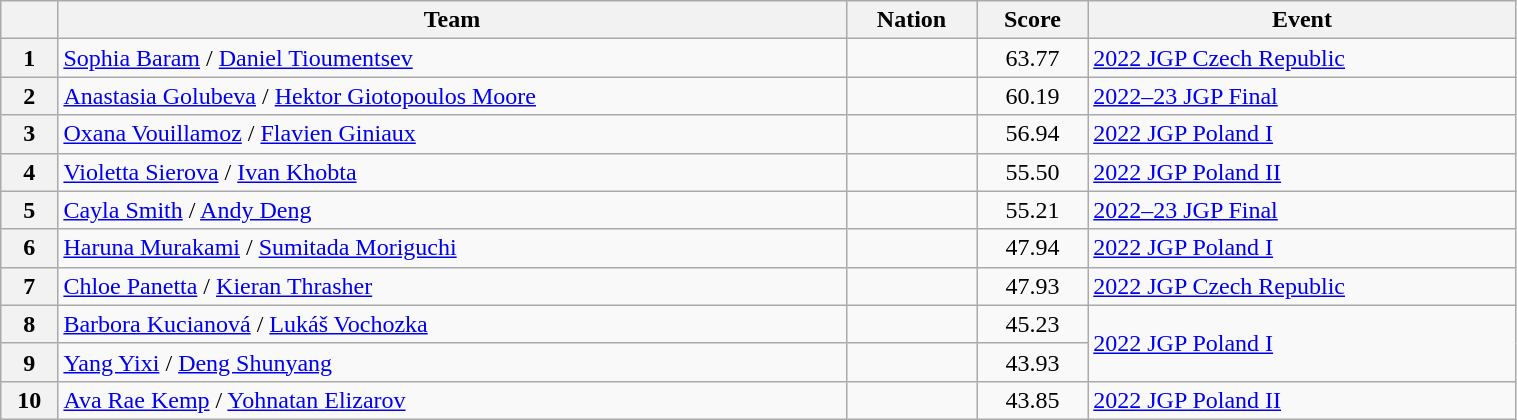<table class="wikitable sortable" style="text-align:left; width:80%">
<tr>
<th scope="col"></th>
<th scope="col">Team</th>
<th scope="col">Nation</th>
<th scope="col">Score</th>
<th scope="col">Event</th>
</tr>
<tr>
<th scope="row">1</th>
<td><a href='#'>Sophia Baram</a> / <a href='#'>Daniel Tioumentsev</a></td>
<td></td>
<td style="text-align:center;">63.77</td>
<td><a href='#'>2022 JGP Czech Republic</a></td>
</tr>
<tr>
<th scope="row">2</th>
<td><a href='#'>Anastasia Golubeva</a> / <a href='#'>Hektor Giotopoulos Moore</a></td>
<td></td>
<td style="text-align:center;">60.19</td>
<td><a href='#'>2022–23 JGP Final</a></td>
</tr>
<tr>
<th scope="row">3</th>
<td><a href='#'>Oxana Vouillamoz</a> / <a href='#'>Flavien Giniaux</a></td>
<td></td>
<td style="text-align:center;">56.94</td>
<td><a href='#'>2022 JGP Poland I</a></td>
</tr>
<tr>
<th scope="row">4</th>
<td><a href='#'>Violetta Sierova</a> / <a href='#'>Ivan Khobta</a></td>
<td></td>
<td style="text-align:center;">55.50</td>
<td><a href='#'>2022 JGP Poland II</a></td>
</tr>
<tr>
<th scope="row">5</th>
<td><a href='#'>Cayla Smith</a> / <a href='#'>Andy Deng</a></td>
<td></td>
<td style="text-align:center;">55.21</td>
<td><a href='#'>2022–23 JGP Final</a></td>
</tr>
<tr>
<th scope="row">6</th>
<td><a href='#'>Haruna Murakami</a> / <a href='#'>Sumitada Moriguchi</a></td>
<td></td>
<td style="text-align:center;">47.94</td>
<td><a href='#'>2022 JGP Poland I</a></td>
</tr>
<tr>
<th scope="row">7</th>
<td><a href='#'>Chloe Panetta</a> / <a href='#'>Kieran Thrasher</a></td>
<td></td>
<td style="text-align:center;">47.93</td>
<td><a href='#'>2022 JGP Czech Republic</a></td>
</tr>
<tr>
<th scope="row">8</th>
<td><a href='#'>Barbora Kucianová</a> / <a href='#'>Lukáš Vochozka</a></td>
<td></td>
<td style="text-align:center;">45.23</td>
<td rowspan="2"><a href='#'>2022 JGP Poland I</a></td>
</tr>
<tr>
<th scope="row">9</th>
<td><a href='#'>Yang Yixi</a> / <a href='#'>Deng Shunyang</a></td>
<td></td>
<td style="text-align:center;">43.93</td>
</tr>
<tr>
<th scope="row">10</th>
<td><a href='#'>Ava Rae Kemp</a> / <a href='#'>Yohnatan Elizarov</a></td>
<td></td>
<td style="text-align:center;">43.85</td>
<td><a href='#'>2022 JGP Poland II</a></td>
</tr>
</table>
